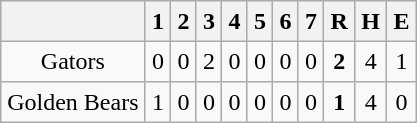<table align = right border="2" cellpadding="4" cellspacing="0" style="margin: 1em 1em 1em 1em; background: #F9F9F9; border: 1px #aaa solid; border-collapse: collapse;">
<tr align=center style="background: #F2F2F2;">
<th></th>
<th>1</th>
<th>2</th>
<th>3</th>
<th>4</th>
<th>5</th>
<th>6</th>
<th>7</th>
<th>R</th>
<th>H</th>
<th>E</th>
</tr>
<tr align=center>
<td>Gators</td>
<td>0</td>
<td>0</td>
<td>2</td>
<td>0</td>
<td>0</td>
<td>0</td>
<td>0</td>
<td><strong>2</strong></td>
<td>4</td>
<td>1</td>
</tr>
<tr align=center>
<td>Golden Bears</td>
<td>1</td>
<td>0</td>
<td>0</td>
<td>0</td>
<td>0</td>
<td>0</td>
<td>0</td>
<td><strong>1</strong></td>
<td>4</td>
<td>0</td>
</tr>
</table>
